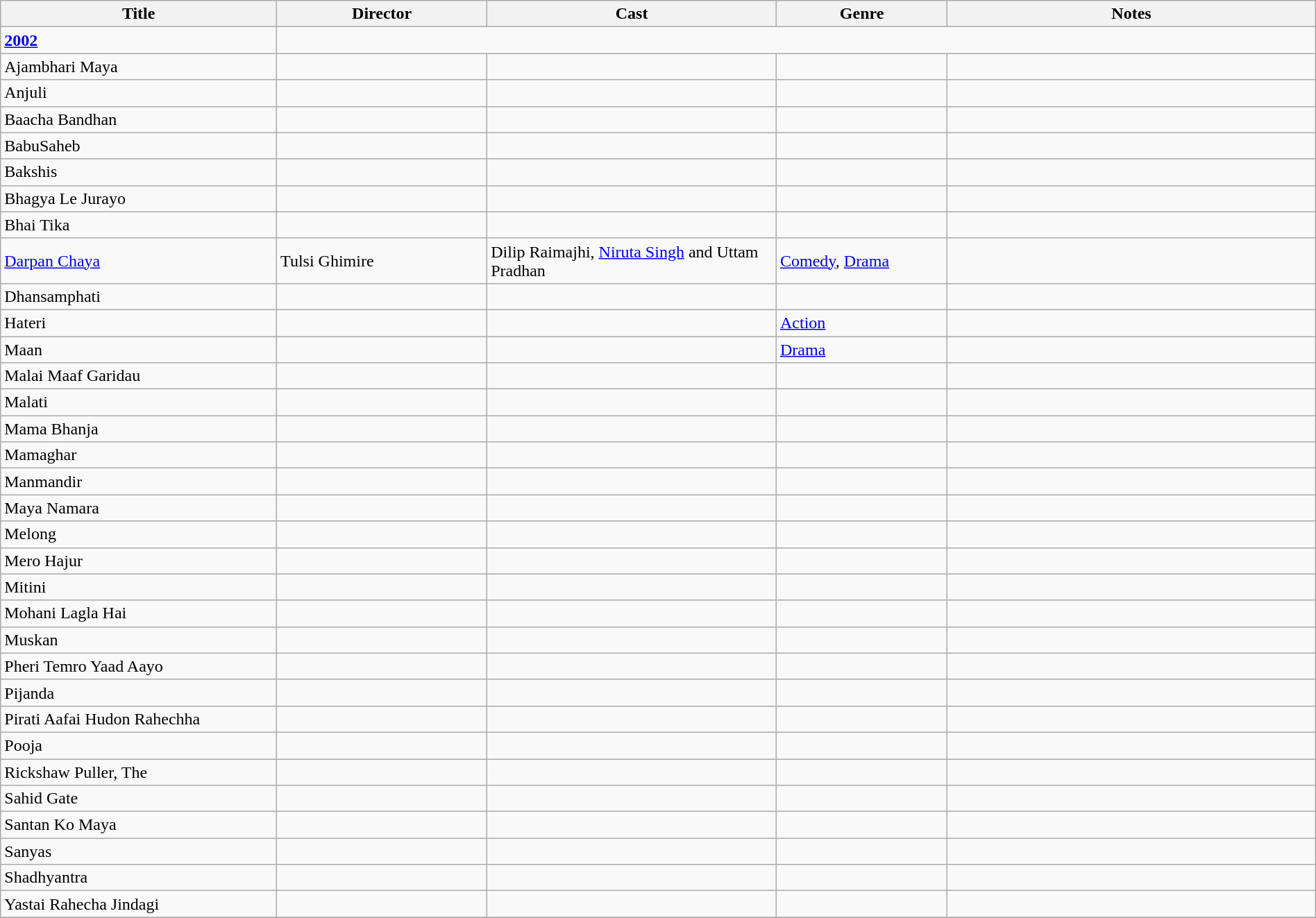<table class="wikitable" width= "100%">
<tr>
<th width=21%>Title</th>
<th width=16%>Director</th>
<th width=22%>Cast</th>
<th width=13%>Genre</th>
<th width=28%>Notes</th>
</tr>
<tr>
<td><strong><a href='#'>2002</a></strong></td>
</tr>
<tr>
<td>Ajambhari Maya</td>
<td></td>
<td></td>
<td></td>
<td></td>
</tr>
<tr>
<td>Anjuli</td>
<td></td>
<td></td>
<td></td>
<td></td>
</tr>
<tr>
<td>Baacha Bandhan</td>
<td></td>
<td></td>
<td></td>
<td></td>
</tr>
<tr>
<td>BabuSaheb</td>
<td></td>
<td></td>
<td></td>
<td></td>
</tr>
<tr>
<td>Bakshis</td>
<td></td>
<td></td>
<td></td>
<td></td>
</tr>
<tr>
<td>Bhagya Le Jurayo</td>
<td></td>
<td></td>
<td></td>
<td></td>
</tr>
<tr>
<td>Bhai Tika</td>
<td></td>
<td></td>
<td></td>
<td></td>
</tr>
<tr>
<td><a href='#'>Darpan Chaya</a></td>
<td>Tulsi Ghimire</td>
<td>Dilip Raimajhi, <a href='#'>Niruta Singh</a> and Uttam Pradhan</td>
<td><a href='#'>Comedy</a>, <a href='#'>Drama</a></td>
<td></td>
</tr>
<tr>
<td>Dhansamphati</td>
<td></td>
<td></td>
<td></td>
<td></td>
</tr>
<tr>
<td>Hateri</td>
<td></td>
<td></td>
<td><a href='#'>Action</a></td>
<td></td>
</tr>
<tr>
<td>Maan</td>
<td></td>
<td></td>
<td><a href='#'>Drama</a></td>
<td></td>
</tr>
<tr>
<td>Malai Maaf Garidau</td>
<td></td>
<td></td>
<td></td>
<td></td>
</tr>
<tr>
<td>Malati</td>
<td></td>
<td></td>
<td></td>
<td></td>
</tr>
<tr>
<td>Mama Bhanja</td>
<td></td>
<td></td>
<td></td>
<td></td>
</tr>
<tr>
<td>Mamaghar</td>
<td></td>
<td></td>
<td></td>
<td></td>
</tr>
<tr>
<td>Manmandir</td>
<td></td>
<td></td>
<td></td>
<td></td>
</tr>
<tr>
<td>Maya Namara</td>
<td></td>
<td></td>
<td></td>
<td></td>
</tr>
<tr>
<td>Melong</td>
<td></td>
<td></td>
<td></td>
<td></td>
</tr>
<tr>
<td>Mero Hajur</td>
<td></td>
<td></td>
<td></td>
<td></td>
</tr>
<tr>
<td>Mitini</td>
<td></td>
<td></td>
<td></td>
<td></td>
</tr>
<tr>
<td>Mohani Lagla Hai</td>
<td></td>
<td></td>
<td></td>
<td></td>
</tr>
<tr>
<td>Muskan</td>
<td></td>
<td></td>
<td></td>
<td></td>
</tr>
<tr>
<td>Pheri Temro Yaad Aayo</td>
<td></td>
<td></td>
<td></td>
<td></td>
</tr>
<tr>
<td>Pijanda</td>
<td></td>
<td></td>
<td></td>
<td></td>
</tr>
<tr>
<td>Pirati Aafai Hudon Rahechha</td>
<td></td>
<td></td>
<td></td>
<td></td>
</tr>
<tr>
<td>Pooja</td>
<td></td>
<td></td>
<td></td>
<td></td>
</tr>
<tr>
<td>Rickshaw Puller, The</td>
<td></td>
<td></td>
<td></td>
<td></td>
</tr>
<tr>
<td>Sahid Gate</td>
<td></td>
<td></td>
<td></td>
<td></td>
</tr>
<tr>
<td>Santan Ko Maya</td>
<td></td>
<td></td>
<td></td>
<td></td>
</tr>
<tr>
<td>Sanyas</td>
<td></td>
<td></td>
<td></td>
<td></td>
</tr>
<tr>
<td>Shadhyantra</td>
<td></td>
<td></td>
<td></td>
<td></td>
</tr>
<tr>
<td>Yastai Rahecha Jindagi</td>
<td></td>
<td></td>
<td></td>
<td></td>
</tr>
<tr>
</tr>
</table>
